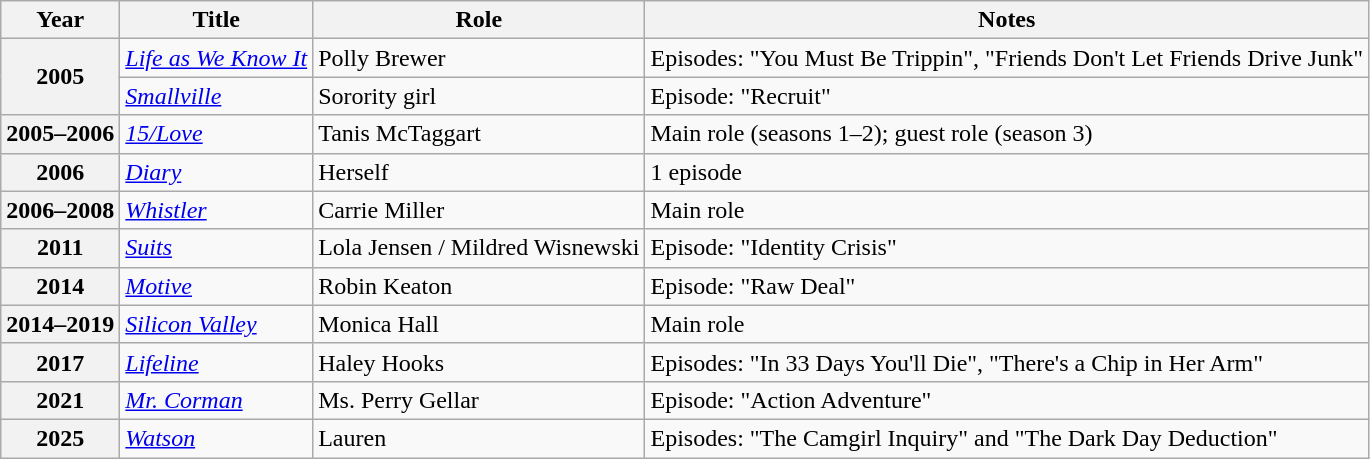<table class="wikitable plainrowheaders sortable">
<tr>
<th scope="col">Year</th>
<th scope="col">Title</th>
<th scope="col">Role</th>
<th scope="col" class="unsortable">Notes</th>
</tr>
<tr>
<th scope="row" rowspan="2">2005</th>
<td><em><a href='#'>Life as We Know It</a></em></td>
<td>Polly Brewer</td>
<td>Episodes: "You Must Be Trippin", "Friends Don't Let Friends Drive Junk"</td>
</tr>
<tr>
<td><em><a href='#'>Smallville</a></em></td>
<td>Sorority girl</td>
<td>Episode: "Recruit"</td>
</tr>
<tr>
<th scope="row">2005–2006</th>
<td><em><a href='#'>15/Love</a></em></td>
<td>Tanis McTaggart</td>
<td>Main role (seasons 1–2); guest role (season 3)</td>
</tr>
<tr>
<th scope="row">2006</th>
<td><em><a href='#'>Diary</a></em></td>
<td>Herself</td>
<td>1 episode</td>
</tr>
<tr>
<th scope="row">2006–2008</th>
<td><em><a href='#'>Whistler</a></em></td>
<td>Carrie Miller</td>
<td>Main role</td>
</tr>
<tr>
<th scope="row">2011</th>
<td><em><a href='#'>Suits</a></em></td>
<td>Lola Jensen / Mildred Wisnewski</td>
<td>Episode: "Identity Crisis"</td>
</tr>
<tr>
<th scope="row">2014</th>
<td><em><a href='#'>Motive</a></em></td>
<td>Robin Keaton</td>
<td>Episode: "Raw Deal"</td>
</tr>
<tr>
<th scope="row">2014–2019</th>
<td><em><a href='#'>Silicon Valley</a></em></td>
<td>Monica Hall</td>
<td>Main role</td>
</tr>
<tr>
<th scope="row">2017</th>
<td><em><a href='#'>Lifeline</a></em></td>
<td>Haley Hooks</td>
<td>Episodes: "In 33 Days You'll Die", "There's a Chip in Her Arm"</td>
</tr>
<tr>
<th scope="row">2021</th>
<td><em><a href='#'>Mr. Corman</a></em></td>
<td>Ms. Perry Gellar</td>
<td>Episode: "Action Adventure"</td>
</tr>
<tr>
<th scope="row">2025</th>
<td><em><a href='#'>Watson</a></em></td>
<td>Lauren</td>
<td>Episodes: "The Camgirl Inquiry" and "The Dark Day Deduction"</td>
</tr>
</table>
